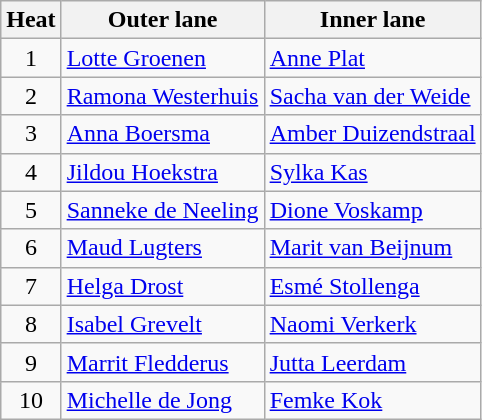<table class="wikitable">
<tr>
<th>Heat</th>
<th>Outer lane</th>
<th>Inner lane</th>
</tr>
<tr>
<td align="center">1</td>
<td><a href='#'>Lotte Groenen</a></td>
<td><a href='#'>Anne Plat</a></td>
</tr>
<tr>
<td align="center">2</td>
<td><a href='#'>Ramona Westerhuis</a></td>
<td><a href='#'>Sacha van der Weide</a></td>
</tr>
<tr>
<td align="center">3</td>
<td><a href='#'>Anna Boersma</a></td>
<td><a href='#'>Amber Duizendstraal</a></td>
</tr>
<tr>
<td align="center">4</td>
<td><a href='#'>Jildou Hoekstra</a></td>
<td><a href='#'>Sylka Kas</a></td>
</tr>
<tr>
<td align="center">5</td>
<td><a href='#'>Sanneke de Neeling</a></td>
<td><a href='#'>Dione Voskamp</a></td>
</tr>
<tr>
<td align="center">6</td>
<td><a href='#'>Maud Lugters</a></td>
<td><a href='#'>Marit van Beijnum</a></td>
</tr>
<tr>
<td align="center">7</td>
<td><a href='#'>Helga Drost</a></td>
<td><a href='#'>Esmé Stollenga</a></td>
</tr>
<tr>
<td align="center">8</td>
<td><a href='#'>Isabel Grevelt</a></td>
<td><a href='#'>Naomi Verkerk</a></td>
</tr>
<tr>
<td align="center">9</td>
<td><a href='#'>Marrit Fledderus</a></td>
<td><a href='#'>Jutta Leerdam</a></td>
</tr>
<tr>
<td align="center">10</td>
<td><a href='#'>Michelle de Jong</a></td>
<td><a href='#'>Femke Kok</a></td>
</tr>
</table>
